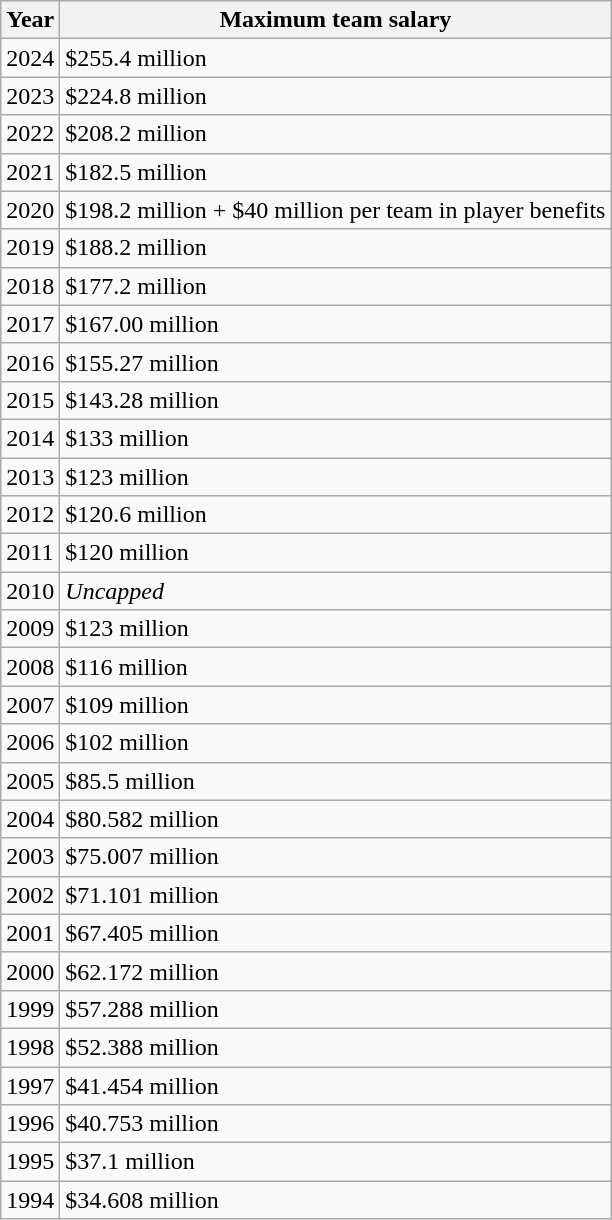<table class="wikitable">
<tr>
<th>Year</th>
<th>Maximum team salary</th>
</tr>
<tr>
<td>2024</td>
<td>$255.4 million</td>
</tr>
<tr>
<td>2023</td>
<td>$224.8 million</td>
</tr>
<tr>
<td>2022</td>
<td>$208.2 million</td>
</tr>
<tr>
<td>2021</td>
<td>$182.5 million</td>
</tr>
<tr>
<td>2020</td>
<td>$198.2 million + $40 million per team in player benefits</td>
</tr>
<tr>
<td>2019</td>
<td>$188.2 million</td>
</tr>
<tr>
<td>2018</td>
<td>$177.2 million</td>
</tr>
<tr>
<td>2017</td>
<td>$167.00 million</td>
</tr>
<tr>
<td>2016</td>
<td>$155.27 million</td>
</tr>
<tr>
<td>2015</td>
<td>$143.28 million</td>
</tr>
<tr>
<td>2014</td>
<td>$133 million</td>
</tr>
<tr>
<td>2013</td>
<td>$123 million</td>
</tr>
<tr>
<td>2012</td>
<td>$120.6 million</td>
</tr>
<tr>
<td>2011</td>
<td>$120 million</td>
</tr>
<tr>
<td>2010</td>
<td><em>Uncapped</em></td>
</tr>
<tr>
<td>2009</td>
<td>$123 million</td>
</tr>
<tr>
<td>2008</td>
<td>$116 million</td>
</tr>
<tr>
<td>2007</td>
<td>$109 million</td>
</tr>
<tr>
<td>2006</td>
<td>$102 million</td>
</tr>
<tr>
<td>2005</td>
<td>$85.5 million</td>
</tr>
<tr>
<td>2004</td>
<td>$80.582 million</td>
</tr>
<tr>
<td>2003</td>
<td>$75.007 million</td>
</tr>
<tr>
<td>2002</td>
<td>$71.101 million</td>
</tr>
<tr>
<td>2001</td>
<td>$67.405 million</td>
</tr>
<tr>
<td>2000</td>
<td>$62.172 million</td>
</tr>
<tr>
<td>1999</td>
<td>$57.288 million</td>
</tr>
<tr>
<td>1998</td>
<td>$52.388 million</td>
</tr>
<tr>
<td>1997</td>
<td>$41.454 million</td>
</tr>
<tr>
<td>1996</td>
<td>$40.753 million</td>
</tr>
<tr>
<td>1995</td>
<td>$37.1 million</td>
</tr>
<tr>
<td>1994</td>
<td>$34.608 million</td>
</tr>
</table>
